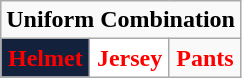<table class="wikitable"  style="display: inline-table;">
<tr>
<td align="center" Colspan="3"><strong>Uniform Combination</strong></td>
</tr>
<tr align="center">
<td style="background:#14213D; color:red"><strong>Helmet</strong></td>
<td style="background:white; color:red"><strong>Jersey</strong></td>
<td style="background:light grey; color:red"><strong>Pants</strong></td>
</tr>
</table>
